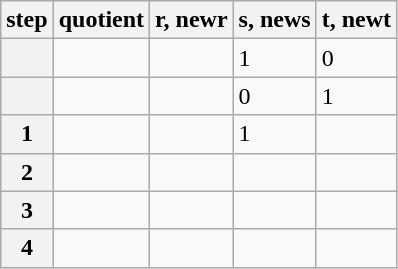<table class="wikitable">
<tr>
<th>step</th>
<th>quotient</th>
<th>r, newr</th>
<th>s, news</th>
<th>t, newt</th>
</tr>
<tr>
<th></th>
<td></td>
<td></td>
<td>1</td>
<td>0</td>
</tr>
<tr>
<th></th>
<td></td>
<td></td>
<td>0</td>
<td>1</td>
</tr>
<tr>
<th>1</th>
<td></td>
<td></td>
<td>1</td>
<td></td>
</tr>
<tr>
<th>2</th>
<td></td>
<td></td>
<td></td>
<td></td>
</tr>
<tr>
<th>3</th>
<td></td>
<td></td>
<td></td>
<td></td>
</tr>
<tr>
<th>4</th>
<td></td>
<td></td>
<td></td>
<td></td>
</tr>
</table>
